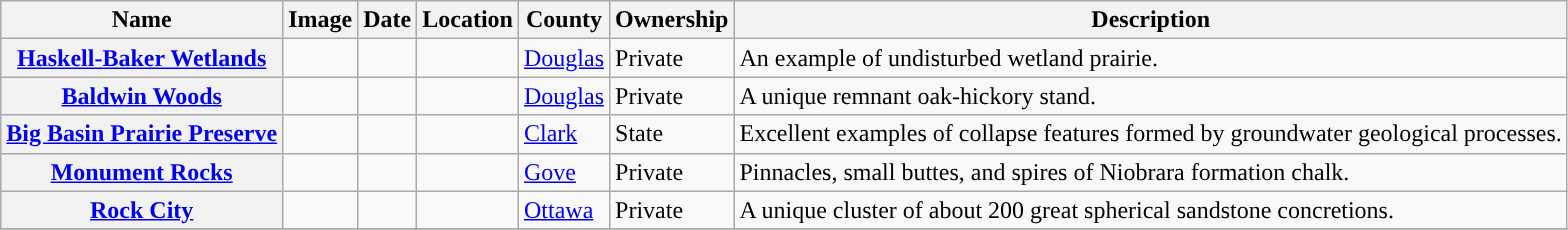<table class="wikitable sortable" align="center">
<tr>
<th style="background-color:">Name</th>
<th style="background-color:">Image</th>
<th style="background-color:">Date</th>
<th style="background-color:">Location</th>
<th style="background-color:">County</th>
<th style="background-color:">Ownership</th>
<th style="background-color:">Description</th>
</tr>
<tr>
<th><a href='#'>Haskell-Baker Wetlands</a></th>
<td></td>
<td></td>
<td></td>
<td><a href='#'>Douglas</a></td>
<td>Private</td>
<td>An example of undisturbed wetland prairie.</td>
</tr>
<tr>
<th><a href='#'>Baldwin Woods</a></th>
<td></td>
<td></td>
<td></td>
<td><a href='#'>Douglas</a></td>
<td>Private</td>
<td>A unique remnant oak-hickory stand.</td>
</tr>
<tr>
<th><a href='#'>Big Basin Prairie Preserve</a></th>
<td></td>
<td></td>
<td></td>
<td><a href='#'>Clark</a></td>
<td>State</td>
<td>Excellent examples of collapse features formed by groundwater geological processes.</td>
</tr>
<tr>
<th><a href='#'>Monument Rocks</a></th>
<td></td>
<td></td>
<td></td>
<td><a href='#'>Gove</a></td>
<td>Private</td>
<td>Pinnacles, small buttes, and spires of Niobrara formation chalk.</td>
</tr>
<tr>
<th><a href='#'>Rock City</a></th>
<td></td>
<td></td>
<td></td>
<td><a href='#'>Ottawa</a></td>
<td>Private</td>
<td>A unique cluster of about 200 great spherical sandstone concretions.</td>
</tr>
<tr>
</tr>
</table>
